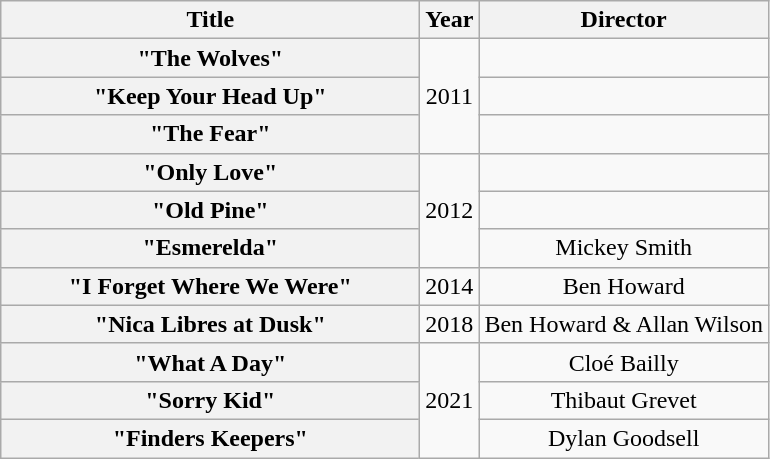<table class="wikitable plainrowheaders" style="text-align:center;">
<tr>
<th scope="col" style="width:17em;">Title</th>
<th scope="col" style="width:1em;">Year</th>
<th scope="col">Director</th>
</tr>
<tr>
<th scope="row">"The Wolves"</th>
<td rowspan="3">2011</td>
<td></td>
</tr>
<tr>
<th scope="row">"Keep Your Head Up"</th>
<td></td>
</tr>
<tr>
<th scope="row">"The Fear"</th>
<td></td>
</tr>
<tr>
<th scope="row">"Only Love"</th>
<td rowspan="3">2012</td>
<td></td>
</tr>
<tr>
<th scope="row">"Old Pine"</th>
<td></td>
</tr>
<tr>
<th scope="row">"Esmerelda"</th>
<td>Mickey Smith</td>
</tr>
<tr>
<th scope="row">"I Forget Where We Were"</th>
<td>2014</td>
<td>Ben Howard</td>
</tr>
<tr>
<th scope="row">"Nica Libres at Dusk"</th>
<td>2018</td>
<td>Ben Howard & Allan Wilson</td>
</tr>
<tr>
<th scope="row">"What A Day"</th>
<td rowspan="3">2021</td>
<td>Cloé Bailly</td>
</tr>
<tr>
<th scope="row">"Sorry Kid"</th>
<td>Thibaut Grevet</td>
</tr>
<tr>
<th scope="row">"Finders Keepers"</th>
<td>Dylan Goodsell</td>
</tr>
</table>
